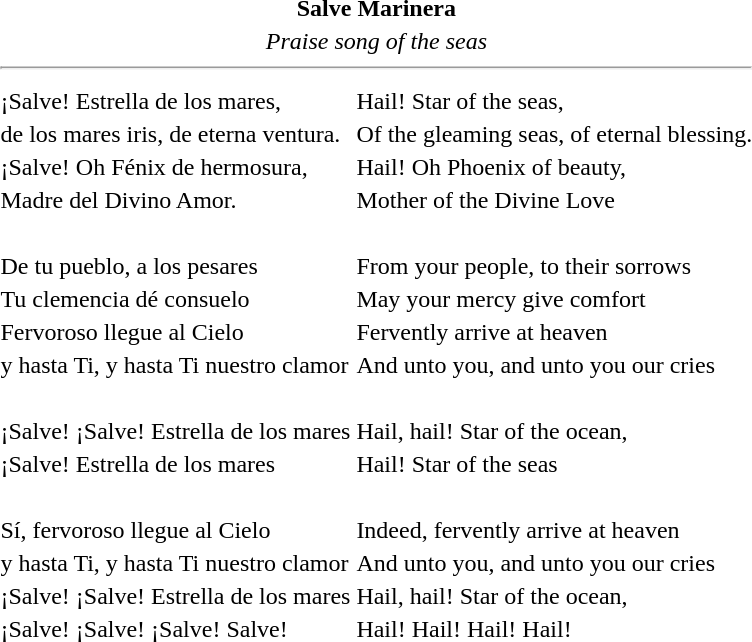<table cellpadding=1 style="background:transparent;">
<tr>
<td align="center" colspan="2"><strong>Salve Marinera</strong><br></td>
</tr>
<tr>
<td align="center" colspan="2"><em>Praise song of the seas</em><br><hr></td>
</tr>
<tr>
<td>¡Salve! Estrella de los mares,</td>
<td>Hail! Star of the seas,</td>
</tr>
<tr>
<td>de los mares iris, de eterna ventura.</td>
<td>Of the gleaming seas, of eternal blessing.</td>
</tr>
<tr>
<td>¡Salve! Oh Fénix de hermosura,</td>
<td>Hail! Oh Phoenix of beauty,</td>
</tr>
<tr>
<td>Madre del Divino Amor.</td>
<td>Mother of the Divine Love</td>
</tr>
<tr>
<td> </td>
<td></td>
</tr>
<tr>
<td>De tu pueblo, a los pesares</td>
<td>From your people, to their sorrows</td>
</tr>
<tr>
<td>Tu clemencia dé consuelo</td>
<td>May your mercy give comfort</td>
</tr>
<tr>
<td>Fervoroso llegue al Cielo</td>
<td>Fervently arrive at heaven</td>
</tr>
<tr>
<td>y hasta Ti, y hasta Ti nuestro clamor</td>
<td>And unto you, and unto you our cries</td>
</tr>
<tr>
<td> </td>
<td></td>
</tr>
<tr>
<td>¡Salve! ¡Salve! Estrella de los mares</td>
<td>Hail, hail! Star of the ocean,</td>
</tr>
<tr>
<td>¡Salve! Estrella de los mares</td>
<td>Hail! Star of the seas</td>
</tr>
<tr>
<td> </td>
<td></td>
</tr>
<tr>
<td>Sí, fervoroso llegue al Cielo</td>
<td>Indeed, fervently arrive at heaven</td>
</tr>
<tr>
<td>y hasta Ti, y hasta Ti nuestro clamor</td>
<td>And unto you, and unto you our cries</td>
</tr>
<tr>
<td>¡Salve! ¡Salve! Estrella de los mares</td>
<td>Hail, hail! Star of the ocean,</td>
</tr>
<tr>
<td>¡Salve! ¡Salve! ¡Salve! Salve!</td>
<td>Hail! Hail! Hail! Hail!</td>
</tr>
<tr>
</tr>
</table>
